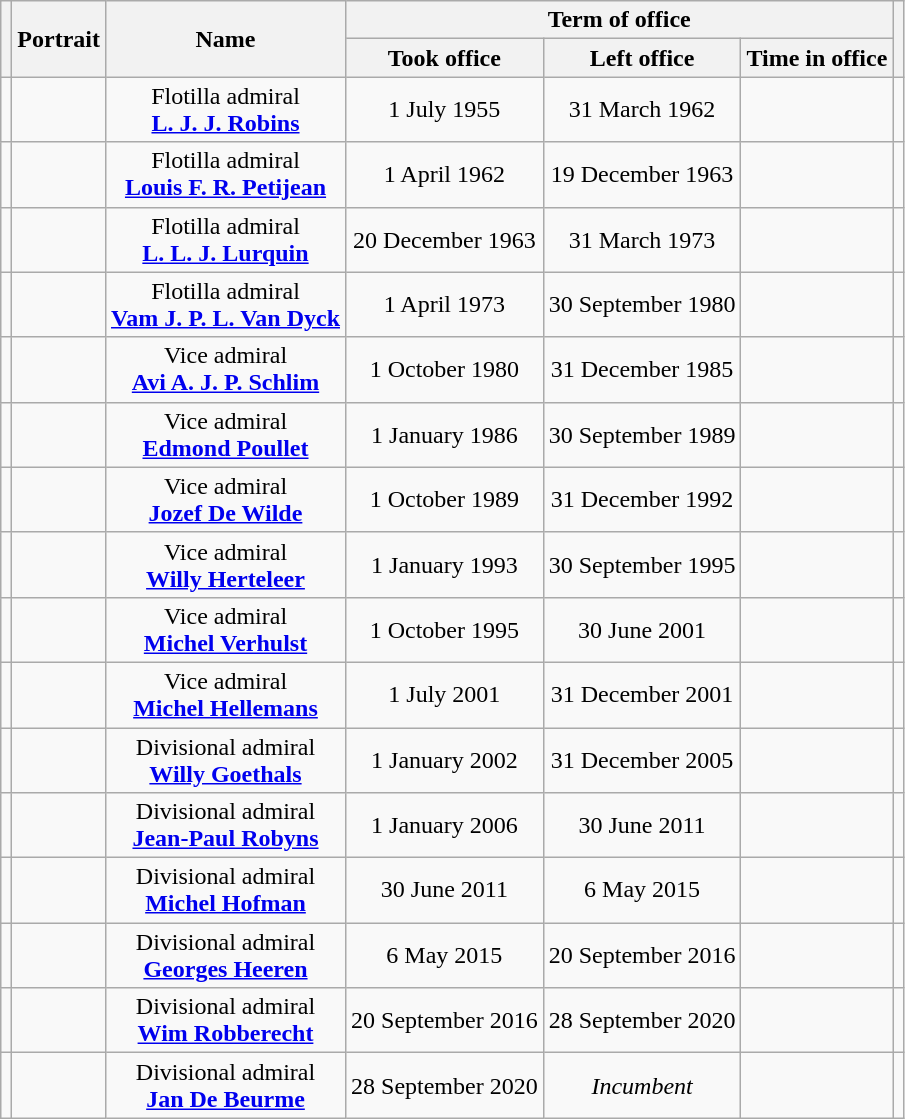<table class="wikitable" style="text-align:center">
<tr>
<th rowspan=2></th>
<th rowspan=2>Portrait</th>
<th rowspan=2>Name<br></th>
<th colspan=3>Term of office</th>
<th rowspan=2></th>
</tr>
<tr>
<th>Took office</th>
<th>Left office</th>
<th>Time in office</th>
</tr>
<tr>
<td></td>
<td></td>
<td>Flotilla admiral<br><strong><a href='#'>L. J. J. Robins</a></strong></td>
<td>1 July 1955</td>
<td>31 March 1962</td>
<td></td>
<td></td>
</tr>
<tr>
<td></td>
<td></td>
<td>Flotilla admiral<br><strong><a href='#'>Louis F. R. Petijean</a></strong><br></td>
<td>1 April 1962</td>
<td>19 December 1963</td>
<td></td>
<td></td>
</tr>
<tr>
<td></td>
<td></td>
<td>Flotilla admiral<br><strong><a href='#'>L. L. J. Lurquin</a></strong><br></td>
<td>20 December 1963</td>
<td>31 March 1973</td>
<td></td>
<td></td>
</tr>
<tr>
<td></td>
<td></td>
<td>Flotilla admiral<br><strong><a href='#'>Vam J. P. L. Van Dyck</a></strong><br></td>
<td>1 April 1973</td>
<td>30 September 1980</td>
<td></td>
<td></td>
</tr>
<tr>
<td></td>
<td></td>
<td>Vice admiral<br><strong><a href='#'>Avi A. J. P. Schlim</a></strong><br></td>
<td>1 October 1980</td>
<td>31 December 1985</td>
<td></td>
<td></td>
</tr>
<tr>
<td></td>
<td></td>
<td>Vice admiral<br><strong><a href='#'>Edmond Poullet</a></strong><br></td>
<td>1 January 1986</td>
<td>30 September 1989</td>
<td></td>
<td></td>
</tr>
<tr>
<td></td>
<td></td>
<td>Vice admiral<br><strong><a href='#'>Jozef De Wilde</a></strong><br></td>
<td>1 October 1989</td>
<td>31 December 1992</td>
<td></td>
<td></td>
</tr>
<tr>
<td></td>
<td></td>
<td>Vice admiral<br><strong><a href='#'>Willy Herteleer</a></strong><br></td>
<td>1 January 1993</td>
<td>30 September 1995</td>
<td></td>
<td></td>
</tr>
<tr>
<td></td>
<td></td>
<td>Vice admiral<br><strong><a href='#'>Michel Verhulst</a></strong><br></td>
<td>1 October 1995</td>
<td>30 June 2001</td>
<td></td>
<td></td>
</tr>
<tr>
<td></td>
<td></td>
<td>Vice admiral<br><strong><a href='#'>Michel Hellemans</a></strong><br></td>
<td>1 July 2001</td>
<td>31 December 2001</td>
<td></td>
<td></td>
</tr>
<tr>
<td></td>
<td></td>
<td>Divisional admiral<br><strong><a href='#'>Willy Goethals</a></strong></td>
<td>1 January 2002</td>
<td>31 December 2005</td>
<td></td>
<td></td>
</tr>
<tr>
<td></td>
<td></td>
<td>Divisional admiral<br><strong><a href='#'>Jean-Paul Robyns</a></strong></td>
<td>1 January 2006</td>
<td>30 June 2011</td>
<td></td>
<td></td>
</tr>
<tr>
<td></td>
<td></td>
<td>Divisional admiral<br><strong><a href='#'>Michel Hofman</a></strong><br></td>
<td>30 June 2011</td>
<td>6 May 2015</td>
<td></td>
<td></td>
</tr>
<tr>
<td></td>
<td></td>
<td>Divisional admiral<br><strong><a href='#'>Georges Heeren</a></strong></td>
<td>6 May 2015</td>
<td>20 September 2016</td>
<td></td>
<td></td>
</tr>
<tr>
<td></td>
<td></td>
<td>Divisional admiral<br><strong><a href='#'>Wim Robberecht</a></strong><br></td>
<td>20 September 2016</td>
<td>28 September 2020</td>
<td></td>
<td></td>
</tr>
<tr>
<td></td>
<td></td>
<td>Divisional admiral<br><strong><a href='#'>Jan De Beurme</a></strong><br></td>
<td>28 September 2020</td>
<td><em>Incumbent</em></td>
<td></td>
<td></td>
</tr>
</table>
